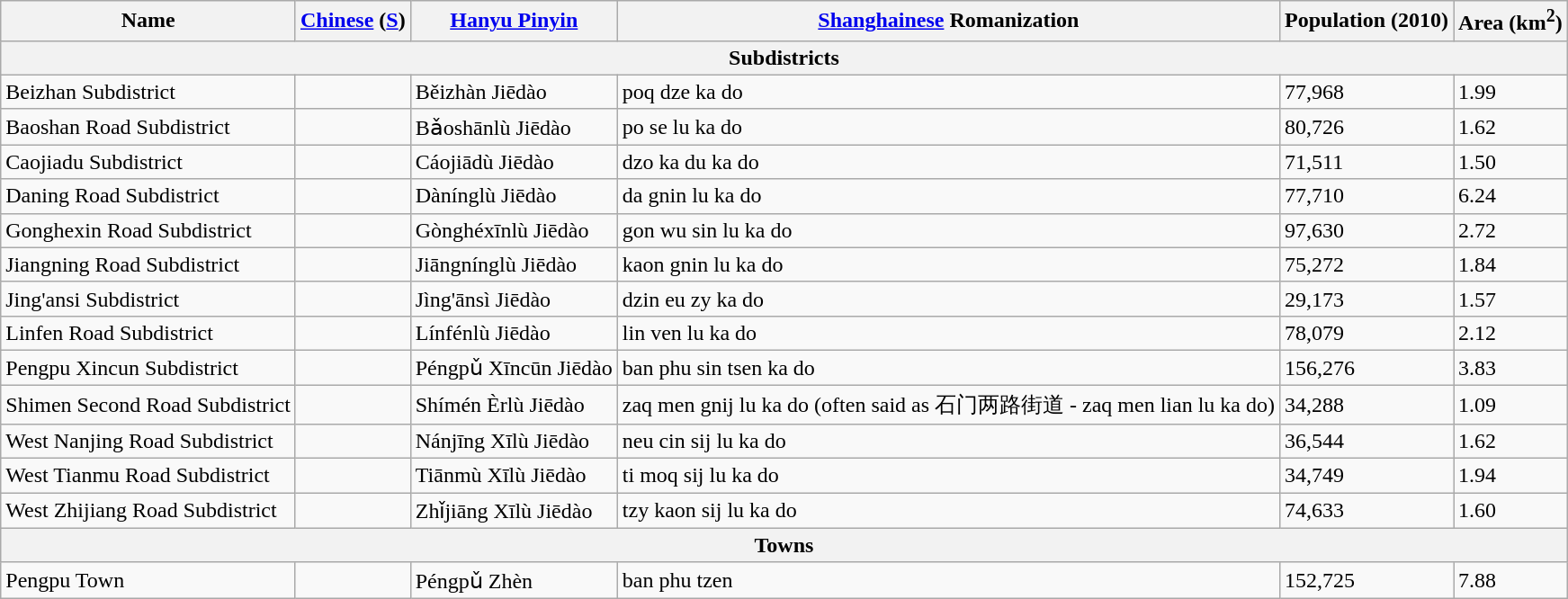<table class="wikitable">
<tr>
<th>Name</th>
<th><a href='#'>Chinese</a> (<a href='#'>S</a>)</th>
<th><a href='#'>Hanyu Pinyin</a></th>
<th><a href='#'>Shanghainese</a> Romanization</th>
<th>Population (2010)</th>
<th>Area (km<sup>2</sup>)</th>
</tr>
<tr>
<th colspan="6">Subdistricts</th>
</tr>
<tr>
<td>Beizhan Subdistrict</td>
<td></td>
<td>Běizhàn Jiēdào</td>
<td>poq dze ka do</td>
<td>77,968</td>
<td>1.99</td>
</tr>
<tr>
<td>Baoshan Road Subdistrict</td>
<td></td>
<td>Bǎoshānlù Jiēdào</td>
<td>po se lu ka do</td>
<td>80,726</td>
<td>1.62</td>
</tr>
<tr>
<td>Caojiadu Subdistrict</td>
<td></td>
<td>Cáojiādù Jiēdào</td>
<td>dzo ka du ka do</td>
<td>71,511</td>
<td>1.50</td>
</tr>
<tr>
<td>Daning Road Subdistrict</td>
<td></td>
<td>Dànínglù Jiēdào</td>
<td>da gnin lu ka do</td>
<td>77,710</td>
<td>6.24</td>
</tr>
<tr>
<td>Gonghexin Road Subdistrict</td>
<td></td>
<td>Gònghéxīnlù Jiēdào</td>
<td>gon wu sin lu ka do</td>
<td>97,630</td>
<td>2.72</td>
</tr>
<tr>
<td>Jiangning Road Subdistrict</td>
<td></td>
<td>Jiāngnínglù Jiēdào</td>
<td>kaon gnin lu ka do</td>
<td>75,272</td>
<td>1.84</td>
</tr>
<tr>
<td>Jing'ansi Subdistrict</td>
<td></td>
<td>Jìng'ānsì Jiēdào</td>
<td>dzin eu zy ka do</td>
<td>29,173</td>
<td>1.57</td>
</tr>
<tr>
<td>Linfen Road Subdistrict</td>
<td></td>
<td>Línfénlù Jiēdào</td>
<td>lin ven lu ka do</td>
<td>78,079</td>
<td>2.12</td>
</tr>
<tr>
<td>Pengpu Xincun Subdistrict</td>
<td></td>
<td>Péngpǔ Xīncūn Jiēdào</td>
<td>ban phu sin tsen ka do</td>
<td>156,276</td>
<td>3.83</td>
</tr>
<tr>
<td>Shimen Second Road Subdistrict</td>
<td></td>
<td>Shímén Èrlù Jiēdào</td>
<td>zaq men gnij lu ka do (often said as 石门两路街道 - zaq men lian lu ka do)</td>
<td>34,288</td>
<td>1.09</td>
</tr>
<tr>
<td>West Nanjing Road Subdistrict</td>
<td></td>
<td>Nánjīng Xīlù Jiēdào</td>
<td>neu cin sij lu ka do</td>
<td>36,544</td>
<td>1.62</td>
</tr>
<tr>
<td>West Tianmu Road Subdistrict</td>
<td></td>
<td>Tiānmù Xīlù Jiēdào</td>
<td>ti moq sij lu ka do</td>
<td>34,749</td>
<td>1.94</td>
</tr>
<tr>
<td>West Zhijiang Road Subdistrict</td>
<td></td>
<td>Zhǐjiāng Xīlù Jiēdào</td>
<td>tzy kaon sij lu ka do</td>
<td>74,633</td>
<td>1.60</td>
</tr>
<tr>
<th colspan="6">Towns</th>
</tr>
<tr>
<td>Pengpu Town</td>
<td></td>
<td>Péngpǔ Zhèn</td>
<td>ban phu tzen</td>
<td>152,725</td>
<td>7.88</td>
</tr>
</table>
